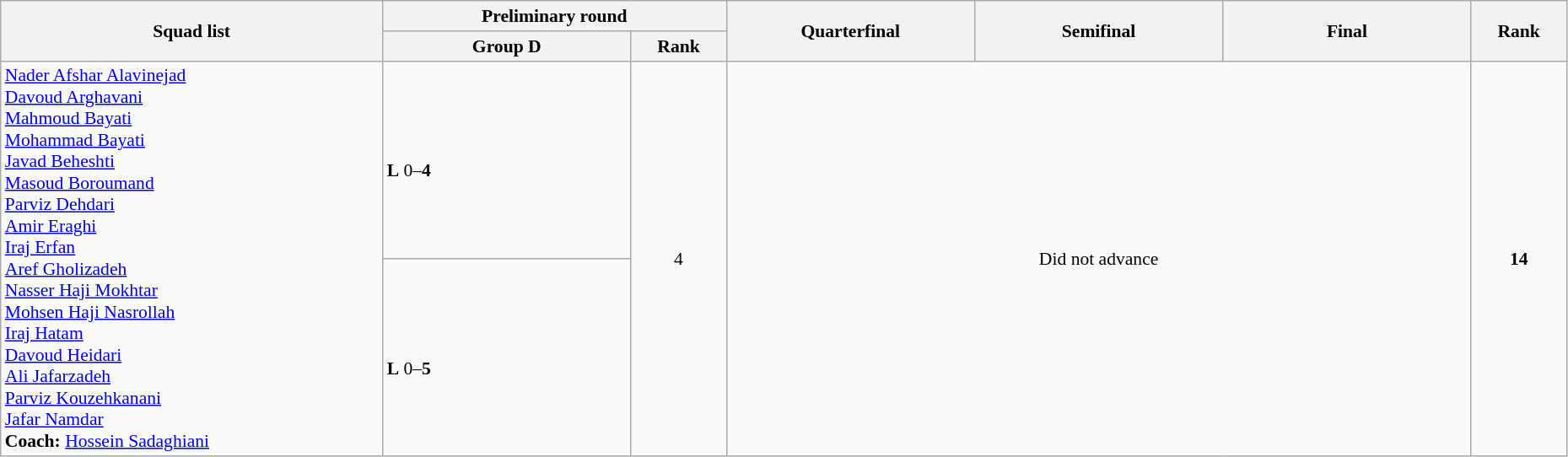<table class="wikitable" width="98%" style="text-align:left; font-size:90%">
<tr>
<th rowspan="2" width="20%">Squad list</th>
<th colspan="2">Preliminary round</th>
<th rowspan="2" width="13%">Quarterfinal</th>
<th rowspan="2" width="13%">Semifinal</th>
<th rowspan="2" width="13%">Final</th>
<th rowspan="2" width="5%">Rank</th>
</tr>
<tr>
<th width="13%">Group D</th>
<th width="5%">Rank</th>
</tr>
<tr>
<td rowspan=2><a href='#'>Nader Afshar Alavinejad</a><br><a href='#'>Davoud Arghavani</a><br><a href='#'>Mahmoud Bayati</a><br><a href='#'>Mohammad Bayati</a><br><a href='#'>Javad Beheshti</a><br><a href='#'>Masoud Boroumand</a><br><a href='#'>Parviz Dehdari</a><br><a href='#'>Amir Eraghi</a><br><a href='#'>Iraj Erfan</a><br><a href='#'>Aref Gholizadeh</a><br><a href='#'>Nasser Haji Mokhtar</a><br><a href='#'>Mohsen Haji Nasrollah</a><br><a href='#'>Iraj Hatam</a><br><a href='#'>Davoud Heidari</a><br><a href='#'>Ali Jafarzadeh</a><br><a href='#'>Parviz Kouzehkanani</a><br><a href='#'>Jafar Namdar</a><br><strong>Coach:</strong> <a href='#'>Hossein Sadaghiani</a></td>
<td><br><strong>L</strong> 0–<strong>4</strong></td>
<td rowspan=2 align=center>4</td>
<td rowspan=2 colspan=3 align=center>Did not advance</td>
<td rowspan=2 align="center"><strong>14</strong></td>
</tr>
<tr>
<td><br><strong>L</strong> 0–<strong>5</strong></td>
</tr>
</table>
